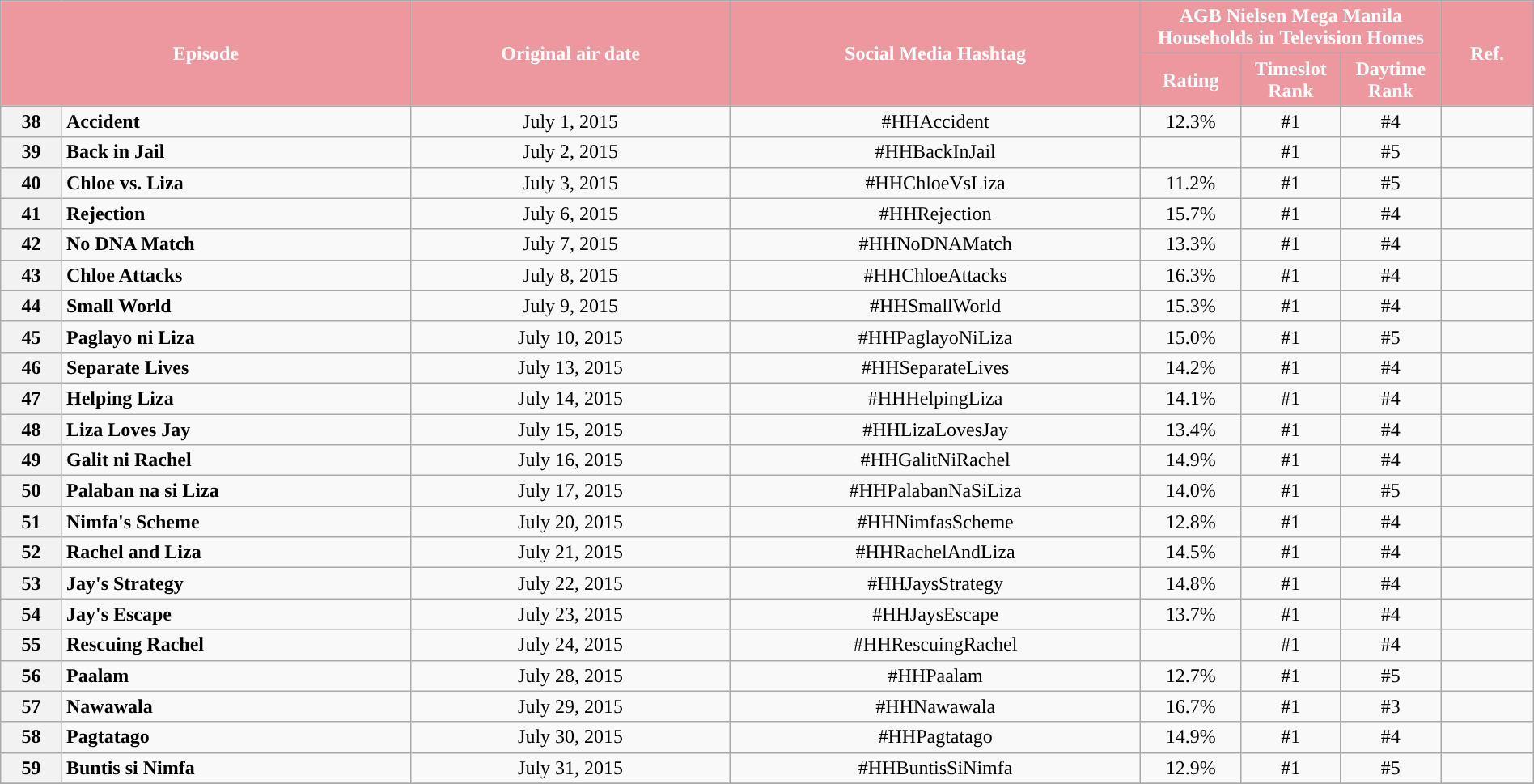<table class="wikitable" style="text-align:center; font-size:100%; line-height:18px;"  width="100%">
<tr>
<th colspan="2" rowspan="2" style="background-color:#ED989E; color:#ffffff;">Episode</th>
<th style="background:#ED989E; color:white" rowspan="2">Original air date</th>
<th style="background:#ED989E; color:white" rowspan="2">Social Media Hashtag</th>
<th style="background-color:#ED989E; color:#ffffff;" colspan="3">AGB Nielsen Mega Manila Households in Television Homes</th>
<th rowspan="2" style="background:#ED989E; color:white">Ref.</th>
</tr>
<tr style="text-align: center style=">
<th style="background-color:#ED989E; width:75px; color:#ffffff;">Rating</th>
<th style="background-color:#ED989E; width:75px; color:#ffffff;">Timeslot Rank</th>
<th style="background-color:#ED989E; width:75px; color:#ffffff;">Daytime Rank</th>
</tr>
<tr>
<th>38</th>
<td style="text-align: left;"><strong>Accident</strong></td>
<td>July 1, 2015</td>
<td>#HHAccident</td>
<td>12.3%</td>
<td>#1</td>
<td>#4</td>
<td></td>
</tr>
<tr>
<th>39</th>
<td style="text-align: left;"><strong>Back in Jail</strong></td>
<td>July 2, 2015</td>
<td>#HHBackInJail</td>
<td></td>
<td>#1</td>
<td>#5</td>
<td></td>
</tr>
<tr>
<th>40</th>
<td style="text-align: left;"><strong>Chloe vs. Liza</strong></td>
<td>July 3, 2015</td>
<td>#HHChloeVsLiza</td>
<td>11.2%</td>
<td>#1</td>
<td>#5</td>
<td></td>
</tr>
<tr>
<th>41</th>
<td style="text-align: left;"><strong>Rejection</strong></td>
<td>July 6, 2015</td>
<td>#HHRejection</td>
<td>15.7%</td>
<td>#1</td>
<td>#4</td>
<td></td>
</tr>
<tr>
<th>42</th>
<td style="text-align: left;"><strong>No DNA Match</strong></td>
<td>July 7, 2015</td>
<td>#HHNoDNAMatch</td>
<td>13.3%</td>
<td>#1</td>
<td>#4</td>
<td></td>
</tr>
<tr>
<th>43</th>
<td style="text-align: left;"><strong>Chloe Attacks</strong></td>
<td>July 8, 2015</td>
<td>#HHChloeAttacks</td>
<td>16.3%</td>
<td>#1</td>
<td>#4</td>
<td></td>
</tr>
<tr>
<th>44</th>
<td style="text-align: left;"><strong>Small World</strong></td>
<td>July 9, 2015</td>
<td>#HHSmallWorld</td>
<td>15.3%</td>
<td>#1</td>
<td>#4</td>
<td></td>
</tr>
<tr>
<th>45</th>
<td style="text-align: left;"><strong>Paglayo ni Liza</strong></td>
<td>July 10, 2015</td>
<td>#HHPaglayoNiLiza</td>
<td>15.0%</td>
<td>#1</td>
<td>#5</td>
<td></td>
</tr>
<tr>
<th>46</th>
<td style="text-align: left;"><strong>Separate Lives</strong></td>
<td>July 13, 2015</td>
<td>#HHSeparateLives</td>
<td>14.2%</td>
<td>#1</td>
<td>#4</td>
<td></td>
</tr>
<tr>
<th>47</th>
<td style="text-align: left;"><strong>Helping Liza</strong></td>
<td>July 14, 2015</td>
<td>#HHHelpingLiza</td>
<td>14.1%</td>
<td>#1</td>
<td>#4</td>
<td></td>
</tr>
<tr>
<th>48</th>
<td style="text-align: left;"><strong>Liza Loves Jay</strong></td>
<td>July 15, 2015</td>
<td>#HHLizaLovesJay</td>
<td>13.4%</td>
<td>#1</td>
<td>#4</td>
<td></td>
</tr>
<tr>
<th>49</th>
<td style="text-align: left;"><strong>Galit ni Rachel</strong></td>
<td>July 16, 2015</td>
<td>#HHGalitNiRachel</td>
<td>14.9%</td>
<td>#1</td>
<td>#4</td>
<td></td>
</tr>
<tr>
<th>50</th>
<td style="text-align: left;"><strong>Palaban na si Liza</strong></td>
<td>July 17, 2015</td>
<td>#HHPalabanNaSiLiza</td>
<td>14.0%</td>
<td>#1</td>
<td>#5</td>
<td></td>
</tr>
<tr>
<th>51</th>
<td style="text-align: left;"><strong>Nimfa's Scheme</strong></td>
<td>July 20, 2015</td>
<td>#HHNimfasScheme</td>
<td>12.8%</td>
<td>#1</td>
<td>#4</td>
<td></td>
</tr>
<tr>
<th>52</th>
<td style="text-align: left;"><strong>Rachel and Liza</strong></td>
<td>July 21, 2015</td>
<td>#HHRachelAndLiza</td>
<td>14.5%</td>
<td>#1</td>
<td>#4</td>
<td></td>
</tr>
<tr>
<th>53</th>
<td style="text-align: left;"><strong>Jay's Strategy</strong></td>
<td>July 22, 2015</td>
<td>#HHJaysStrategy</td>
<td>14.8%</td>
<td>#1</td>
<td>#4</td>
<td></td>
</tr>
<tr>
<th>54</th>
<td style="text-align: left;"><strong>Jay's Escape</strong></td>
<td>July 23, 2015</td>
<td>#HHJaysEscape</td>
<td>13.7%</td>
<td>#1</td>
<td>#4</td>
<td></td>
</tr>
<tr>
<th>55</th>
<td style="text-align: left;"><strong>Rescuing Rachel</strong></td>
<td>July 24, 2015</td>
<td>#HHRescuingRachel</td>
<td></td>
<td>#1</td>
<td>#4</td>
<td></td>
</tr>
<tr>
<th>56</th>
<td style="text-align: left;"><strong>Paalam</strong></td>
<td>July 28, 2015</td>
<td>#HHPaalam</td>
<td>12.7%</td>
<td>#1</td>
<td>#5</td>
<td></td>
</tr>
<tr>
<th>57</th>
<td style="text-align: left;"><strong>Nawawala</strong></td>
<td>July 29, 2015</td>
<td>#HHNawawala</td>
<td>16.7%</td>
<td>#1</td>
<td>#3</td>
<td></td>
</tr>
<tr>
<th>58</th>
<td style="text-align: left;"><strong>Pagtatago</strong></td>
<td>July 30, 2015</td>
<td>#HHPagtatago</td>
<td>14.9%</td>
<td>#1</td>
<td>#4</td>
<td></td>
</tr>
<tr>
<th>59</th>
<td style="text-align: left;"><strong>Buntis si Nimfa</strong></td>
<td>July 31, 2015</td>
<td>#HHBuntisSiNimfa</td>
<td>12.9%</td>
<td>#1</td>
<td>#5</td>
<td></td>
</tr>
<tr>
</tr>
</table>
